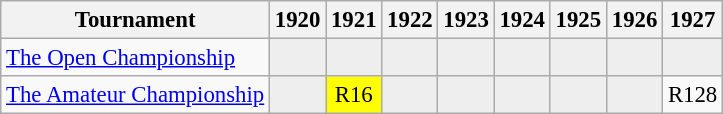<table class="wikitable" style="font-size:95%;text-align:center;">
<tr>
<th>Tournament</th>
<th>1920</th>
<th>1921</th>
<th>1922</th>
<th>1923</th>
<th>1924</th>
<th>1925</th>
<th>1926</th>
<th>1927</th>
</tr>
<tr>
<td align=left><a href='#'>The Open Championship</a></td>
<td style="background:#eeeeee;"></td>
<td style="background:#eeeeee;"></td>
<td style="background:#eeeeee;"></td>
<td style="background:#eeeeee;"></td>
<td style="background:#eeeeee;"></td>
<td style="background:#eeeeee;"></td>
<td style="background:#eeeeee;"></td>
<td style="background:#eeeeee;"></td>
</tr>
<tr>
<td align=left><a href='#'>The Amateur Championship</a></td>
<td style="background:#eeeeee;"></td>
<td style="background:yellow;">R16</td>
<td style="background:#eeeeee;"></td>
<td style="background:#eeeeee;"></td>
<td style="background:#eeeeee;"></td>
<td style="background:#eeeeee;"></td>
<td style="background:#eeeeee;"></td>
<td>R128</td>
</tr>
</table>
